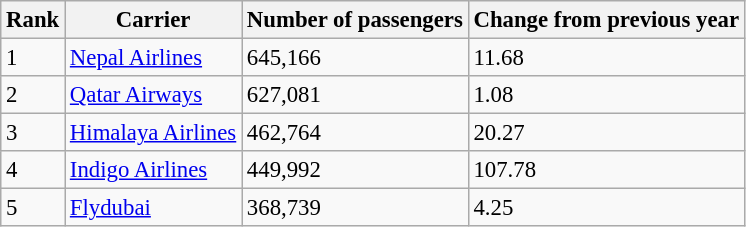<table class="wikitable sortable" style="font-size: 95%">
<tr>
<th>Rank</th>
<th>Carrier</th>
<th>Number of passengers</th>
<th>Change from previous year</th>
</tr>
<tr>
<td>1</td>
<td> <a href='#'>Nepal Airlines</a></td>
<td>645,166</td>
<td> 11.68</td>
</tr>
<tr>
<td>2</td>
<td> <a href='#'>Qatar Airways</a></td>
<td>627,081</td>
<td> 1.08</td>
</tr>
<tr>
<td>3</td>
<td> <a href='#'>Himalaya Airlines</a></td>
<td>462,764</td>
<td> 20.27</td>
</tr>
<tr>
<td>4</td>
<td> <a href='#'>Indigo Airlines</a></td>
<td>449,992</td>
<td> 107.78</td>
</tr>
<tr>
<td>5</td>
<td> <a href='#'>Flydubai</a></td>
<td>368,739</td>
<td> 4.25</td>
</tr>
</table>
